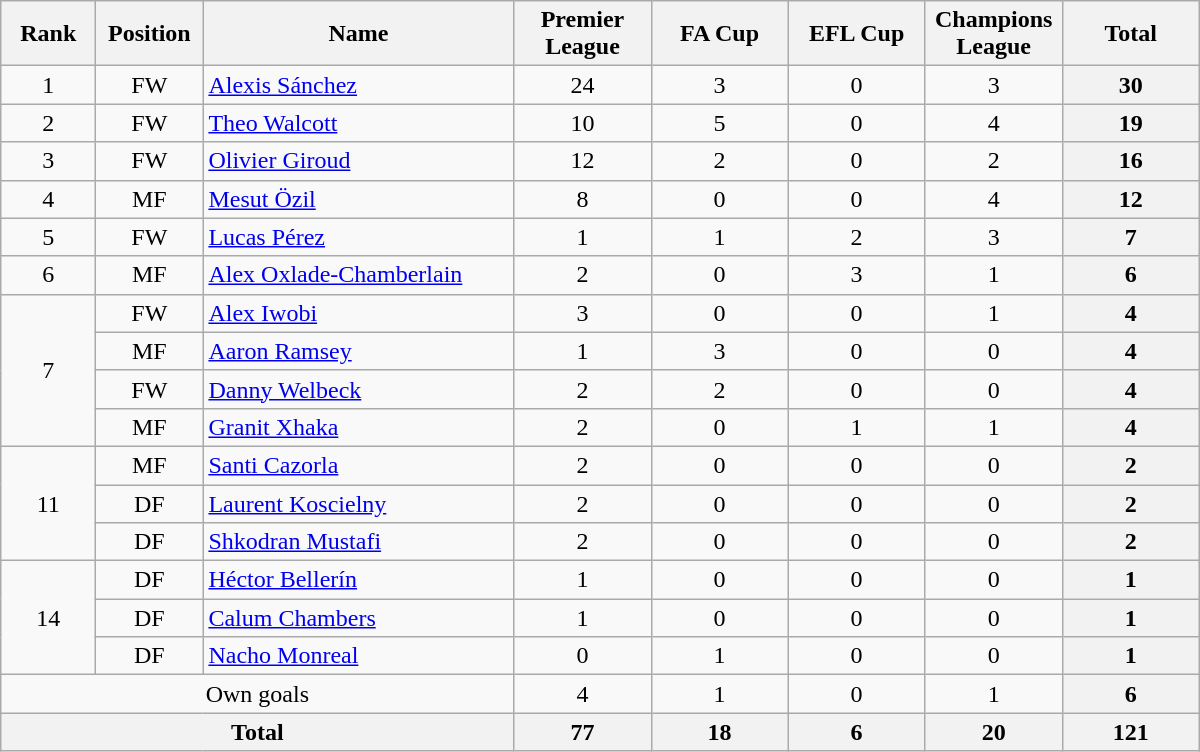<table class="wikitable" style="text-align: center;">
<tr>
<th style="width:56px;">Rank</th>
<th style="width:64px;">Position</th>
<th style="width:200px;">Name</th>
<th style="width:84px;">Premier League</th>
<th style="width:84px;">FA Cup</th>
<th style="width:84px;">EFL Cup</th>
<th style="width:84px;">Champions League</th>
<th style="width:84px;">Total</th>
</tr>
<tr>
<td>1</td>
<td>FW</td>
<td align=left> <a href='#'>Alexis Sánchez</a></td>
<td>24</td>
<td>3</td>
<td>0</td>
<td>3</td>
<th>30</th>
</tr>
<tr>
<td>2</td>
<td>FW</td>
<td align=left> <a href='#'>Theo Walcott</a></td>
<td>10</td>
<td>5</td>
<td>0</td>
<td>4</td>
<th>19</th>
</tr>
<tr>
<td>3</td>
<td>FW</td>
<td align=left> <a href='#'>Olivier Giroud</a></td>
<td>12</td>
<td>2</td>
<td>0</td>
<td>2</td>
<th>16</th>
</tr>
<tr>
<td>4</td>
<td>MF</td>
<td align=left> <a href='#'>Mesut Özil</a></td>
<td>8</td>
<td>0</td>
<td>0</td>
<td>4</td>
<th>12</th>
</tr>
<tr>
<td>5</td>
<td>FW</td>
<td align=left> <a href='#'>Lucas Pérez</a></td>
<td>1</td>
<td>1</td>
<td>2</td>
<td>3</td>
<th>7</th>
</tr>
<tr>
<td>6</td>
<td>MF</td>
<td align=left> <a href='#'>Alex Oxlade-Chamberlain</a></td>
<td>2</td>
<td>0</td>
<td>3</td>
<td>1</td>
<th>6</th>
</tr>
<tr>
<td rowspan="4">7</td>
<td>FW</td>
<td align=left> <a href='#'>Alex Iwobi</a></td>
<td>3</td>
<td>0</td>
<td>0</td>
<td>1</td>
<th>4</th>
</tr>
<tr>
<td>MF</td>
<td align=left> <a href='#'>Aaron Ramsey</a></td>
<td>1</td>
<td>3</td>
<td>0</td>
<td>0</td>
<th>4</th>
</tr>
<tr>
<td>FW</td>
<td align=left> <a href='#'>Danny Welbeck</a></td>
<td>2</td>
<td>2</td>
<td>0</td>
<td>0</td>
<th>4</th>
</tr>
<tr>
<td>MF</td>
<td align=left> <a href='#'>Granit Xhaka</a></td>
<td>2</td>
<td>0</td>
<td>1</td>
<td>1</td>
<th>4</th>
</tr>
<tr>
<td rowspan="3">11</td>
<td>MF</td>
<td align=left> <a href='#'>Santi Cazorla</a></td>
<td>2</td>
<td>0</td>
<td>0</td>
<td>0</td>
<th>2</th>
</tr>
<tr>
<td>DF</td>
<td align=left> <a href='#'>Laurent Koscielny</a></td>
<td>2</td>
<td>0</td>
<td>0</td>
<td>0</td>
<th>2</th>
</tr>
<tr>
<td>DF</td>
<td align=left> <a href='#'>Shkodran Mustafi</a></td>
<td>2</td>
<td>0</td>
<td>0</td>
<td>0</td>
<th>2</th>
</tr>
<tr>
<td rowspan="3">14</td>
<td>DF</td>
<td align=left> <a href='#'>Héctor Bellerín</a></td>
<td>1</td>
<td>0</td>
<td>0</td>
<td>0</td>
<th>1</th>
</tr>
<tr>
<td>DF</td>
<td align=left> <a href='#'>Calum Chambers</a></td>
<td>1</td>
<td>0</td>
<td>0</td>
<td>0</td>
<th>1</th>
</tr>
<tr>
<td>DF</td>
<td align=left> <a href='#'>Nacho Monreal</a></td>
<td>0</td>
<td>1</td>
<td>0</td>
<td>0</td>
<th>1</th>
</tr>
<tr>
<td colspan="3">Own goals</td>
<td>4</td>
<td>1</td>
<td>0</td>
<td>1</td>
<th>6</th>
</tr>
<tr>
<th colspan="3">Total</th>
<th>77</th>
<th>18</th>
<th>6</th>
<th>20</th>
<th>121</th>
</tr>
</table>
